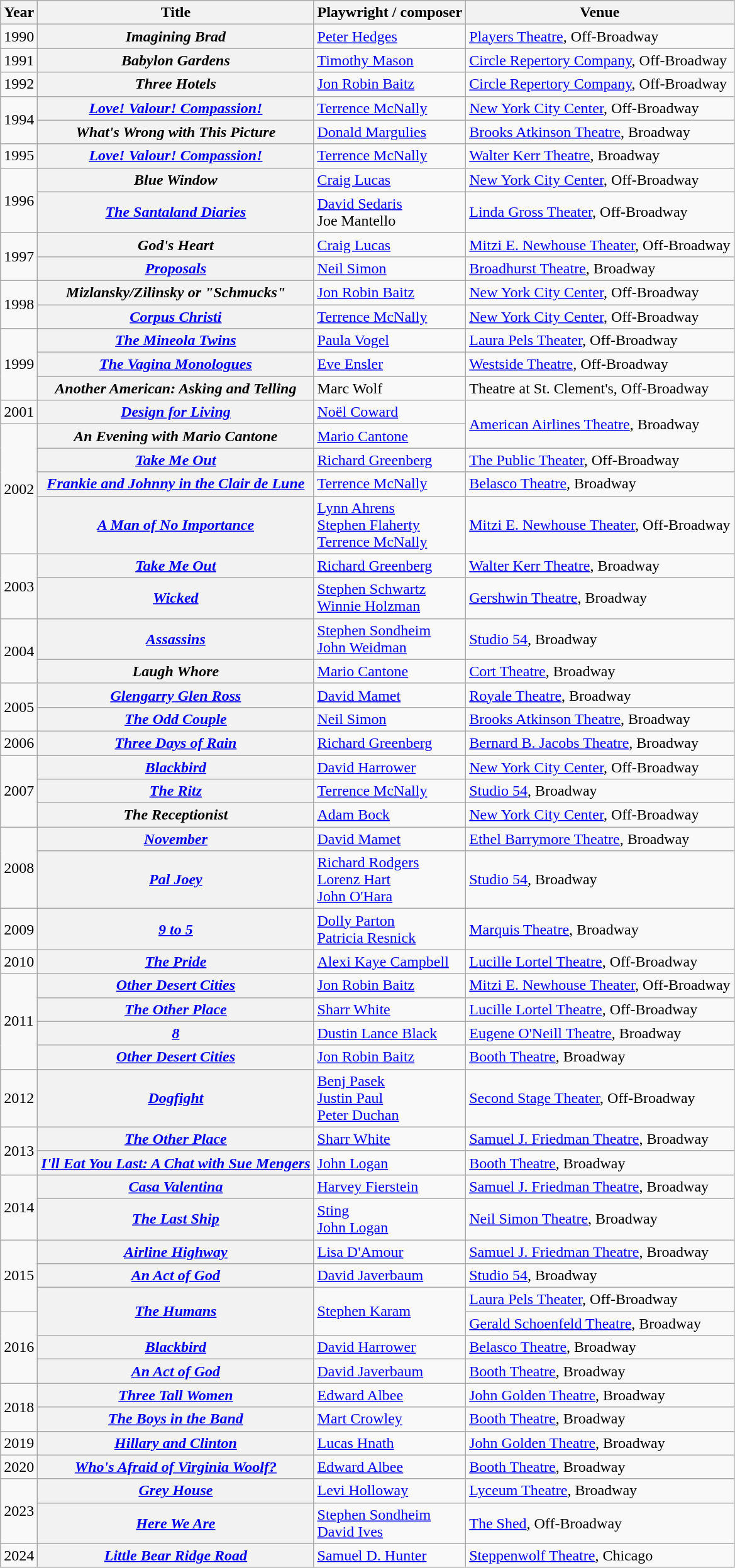<table class="wikitable unsortable plainrowheaders">
<tr>
<th scope="col">Year</th>
<th scope="col">Title</th>
<th scope="col">Playwright / composer</th>
<th scope="col" class="unsortable">Venue</th>
</tr>
<tr>
<td>1990</td>
<th scope="row"><em>Imagining Brad</em></th>
<td><a href='#'>Peter Hedges</a></td>
<td><a href='#'>Players Theatre</a>, Off-Broadway</td>
</tr>
<tr>
<td>1991</td>
<th scope="row"><em>Babylon Gardens</em></th>
<td><a href='#'>Timothy Mason</a></td>
<td><a href='#'>Circle Repertory Company</a>, Off-Broadway</td>
</tr>
<tr>
<td>1992</td>
<th scope="row"><em>Three Hotels</em></th>
<td><a href='#'>Jon Robin Baitz</a></td>
<td><a href='#'>Circle Repertory Company</a>, Off-Broadway</td>
</tr>
<tr>
<td rowspan=2>1994</td>
<th scope="row"><em><a href='#'>Love! Valour! Compassion!</a></em></th>
<td><a href='#'>Terrence McNally</a></td>
<td><a href='#'>New York City Center</a>, Off-Broadway</td>
</tr>
<tr>
<th scope="row"><em>What's Wrong with This Picture</em></th>
<td><a href='#'>Donald Margulies</a></td>
<td><a href='#'>Brooks Atkinson Theatre</a>, Broadway</td>
</tr>
<tr>
<td>1995</td>
<th scope="row"><em><a href='#'>Love! Valour! Compassion!</a></em></th>
<td><a href='#'>Terrence McNally</a></td>
<td><a href='#'>Walter Kerr Theatre</a>, Broadway</td>
</tr>
<tr>
<td rowspan=2>1996</td>
<th scope="row"><em>Blue Window</em></th>
<td><a href='#'>Craig Lucas</a></td>
<td><a href='#'>New York City Center</a>, Off-Broadway</td>
</tr>
<tr>
<th scope="row"><em><a href='#'>The Santaland Diaries</a></em></th>
<td><a href='#'>David Sedaris</a> <br>Joe Mantello</td>
<td><a href='#'>Linda Gross Theater</a>, Off-Broadway</td>
</tr>
<tr>
<td rowspan=2>1997</td>
<th scope="row"><em>God's Heart</em></th>
<td><a href='#'>Craig Lucas</a></td>
<td><a href='#'>Mitzi E. Newhouse Theater</a>, Off-Broadway</td>
</tr>
<tr>
<th scope="row"><em><a href='#'>Proposals</a></em></th>
<td><a href='#'>Neil Simon</a></td>
<td><a href='#'>Broadhurst Theatre</a>, Broadway</td>
</tr>
<tr>
<td rowspan=2>1998</td>
<th scope="row"><em>Mizlansky/Zilinsky or "Schmucks"</em></th>
<td><a href='#'>Jon Robin Baitz</a></td>
<td><a href='#'>New York City Center</a>, Off-Broadway</td>
</tr>
<tr>
<th scope="row"><em><a href='#'>Corpus Christi</a></em></th>
<td><a href='#'>Terrence McNally</a></td>
<td><a href='#'>New York City Center</a>, Off-Broadway</td>
</tr>
<tr>
<td rowspan=3>1999</td>
<th scope="row"><em><a href='#'>The Mineola Twins</a></em></th>
<td><a href='#'>Paula Vogel</a></td>
<td><a href='#'>Laura Pels Theater</a>, Off-Broadway</td>
</tr>
<tr>
<th scope="row"><em><a href='#'>The Vagina Monologues</a></em></th>
<td><a href='#'>Eve Ensler</a></td>
<td><a href='#'>Westside Theatre</a>, Off-Broadway</td>
</tr>
<tr>
<th scope="row"><em>Another American: Asking and Telling</em></th>
<td>Marc Wolf</td>
<td>Theatre at St. Clement's, Off-Broadway</td>
</tr>
<tr>
<td>2001</td>
<th scope="row"><em><a href='#'>Design for Living</a></em></th>
<td><a href='#'>Noël Coward</a></td>
<td rowspan=2><a href='#'>American Airlines Theatre</a>, Broadway</td>
</tr>
<tr>
<td rowspan=4>2002</td>
<th scope="row"><em>An Evening with Mario Cantone</em></th>
<td><a href='#'>Mario Cantone</a></td>
</tr>
<tr>
<th scope="row"><em><a href='#'>Take Me Out</a></em></th>
<td><a href='#'>Richard Greenberg</a></td>
<td><a href='#'>The Public Theater</a>, Off-Broadway</td>
</tr>
<tr>
<th scope="row"><em><a href='#'>Frankie and Johnny in the Clair de Lune</a></em></th>
<td><a href='#'>Terrence McNally</a></td>
<td><a href='#'>Belasco Theatre</a>, Broadway</td>
</tr>
<tr>
<th scope="row"><em><a href='#'>A Man of No Importance</a></em></th>
<td><a href='#'>Lynn Ahrens</a><br><a href='#'>Stephen Flaherty</a><br><a href='#'>Terrence McNally</a></td>
<td><a href='#'>Mitzi E. Newhouse Theater</a>, Off-Broadway</td>
</tr>
<tr>
<td rowspan=2>2003</td>
<th scope="row"><em><a href='#'>Take Me Out</a></em></th>
<td><a href='#'>Richard Greenberg</a></td>
<td><a href='#'>Walter Kerr Theatre</a>, Broadway</td>
</tr>
<tr>
<th scope="row"><em><a href='#'>Wicked</a></em></th>
<td><a href='#'>Stephen Schwartz</a> <br><a href='#'>Winnie Holzman</a></td>
<td><a href='#'>Gershwin Theatre</a>, Broadway</td>
</tr>
<tr>
<td rowspan=2>2004</td>
<th scope="row"><em><a href='#'>Assassins</a></em></th>
<td><a href='#'>Stephen Sondheim</a> <br><a href='#'>John Weidman</a></td>
<td><a href='#'>Studio 54</a>, Broadway</td>
</tr>
<tr>
<th scope="row"><em>Laugh Whore</em></th>
<td><a href='#'>Mario Cantone</a></td>
<td><a href='#'>Cort Theatre</a>, Broadway</td>
</tr>
<tr>
<td rowspan=2>2005</td>
<th scope="row"><em><a href='#'>Glengarry Glen Ross</a></em></th>
<td><a href='#'>David Mamet</a></td>
<td><a href='#'>Royale Theatre</a>, Broadway</td>
</tr>
<tr>
<th scope="row"><em><a href='#'>The Odd Couple</a></em></th>
<td><a href='#'>Neil Simon</a></td>
<td><a href='#'>Brooks Atkinson Theatre</a>, Broadway</td>
</tr>
<tr>
<td>2006</td>
<th scope="row"><em><a href='#'>Three Days of Rain</a></em></th>
<td><a href='#'>Richard Greenberg</a></td>
<td><a href='#'>Bernard B. Jacobs Theatre</a>, Broadway</td>
</tr>
<tr>
<td rowspan=3>2007</td>
<th scope="row"><em><a href='#'>Blackbird</a></em></th>
<td><a href='#'>David Harrower</a></td>
<td><a href='#'>New York City Center</a>, Off-Broadway</td>
</tr>
<tr>
<th scope="row"><em><a href='#'>The Ritz</a></em></th>
<td><a href='#'>Terrence McNally</a></td>
<td><a href='#'>Studio 54</a>, Broadway</td>
</tr>
<tr>
<th scope="row"><em>The Receptionist</em></th>
<td><a href='#'>Adam Bock</a></td>
<td><a href='#'>New York City Center</a>, Off-Broadway</td>
</tr>
<tr>
<td rowspan=2>2008</td>
<th scope="row"><em><a href='#'>November</a></em></th>
<td><a href='#'>David Mamet</a></td>
<td><a href='#'>Ethel Barrymore Theatre</a>, Broadway</td>
</tr>
<tr>
<th scope="row"><em><a href='#'>Pal Joey</a></em></th>
<td><a href='#'>Richard Rodgers</a><br><a href='#'>Lorenz Hart</a><br><a href='#'>John O'Hara</a></td>
<td><a href='#'>Studio 54</a>, Broadway</td>
</tr>
<tr>
<td>2009</td>
<th scope="row"><em><a href='#'>9 to 5</a></em></th>
<td><a href='#'>Dolly Parton</a><br><a href='#'>Patricia Resnick</a></td>
<td><a href='#'>Marquis Theatre</a>, Broadway</td>
</tr>
<tr>
<td>2010</td>
<th scope="row"><em><a href='#'>The Pride</a></em></th>
<td><a href='#'>Alexi Kaye Campbell</a></td>
<td><a href='#'>Lucille Lortel Theatre</a>, Off-Broadway</td>
</tr>
<tr>
<td rowspan=4>2011</td>
<th scope="row"><em><a href='#'>Other Desert Cities</a></em></th>
<td><a href='#'>Jon Robin Baitz</a></td>
<td><a href='#'>Mitzi E. Newhouse Theater</a>, Off-Broadway</td>
</tr>
<tr>
<th scope="row"><em><a href='#'>The Other Place</a></em></th>
<td><a href='#'>Sharr White</a></td>
<td><a href='#'>Lucille Lortel Theatre</a>, Off-Broadway</td>
</tr>
<tr>
<th scope="row"><em><a href='#'>8</a></em></th>
<td><a href='#'>Dustin Lance Black</a></td>
<td><a href='#'>Eugene O'Neill Theatre</a>, Broadway</td>
</tr>
<tr>
<th scope="row"><em><a href='#'>Other Desert Cities</a></em></th>
<td><a href='#'>Jon Robin Baitz</a></td>
<td><a href='#'>Booth Theatre</a>, Broadway</td>
</tr>
<tr>
<td>2012</td>
<th scope="row"><em><a href='#'>Dogfight</a></em></th>
<td><a href='#'>Benj Pasek</a><br><a href='#'>Justin Paul</a><br><a href='#'>Peter Duchan</a></td>
<td><a href='#'>Second Stage Theater</a>, Off-Broadway</td>
</tr>
<tr>
<td rowspan=2>2013</td>
<th scope="Row"><em><a href='#'>The Other Place</a></em></th>
<td><a href='#'>Sharr White</a></td>
<td><a href='#'>Samuel J. Friedman Theatre</a>, Broadway</td>
</tr>
<tr>
<th scope="row"><em><a href='#'>I'll Eat You Last: A Chat with Sue Mengers</a></em></th>
<td><a href='#'>John Logan</a></td>
<td><a href='#'>Booth Theatre</a>, Broadway</td>
</tr>
<tr>
<td rowspan=2>2014</td>
<th scope="row"><em><a href='#'>Casa Valentina</a></em></th>
<td><a href='#'>Harvey Fierstein</a></td>
<td><a href='#'>Samuel J. Friedman Theatre</a>, Broadway</td>
</tr>
<tr>
<th scope="row"><em><a href='#'>The Last Ship</a></em></th>
<td><a href='#'>Sting</a><br><a href='#'>John Logan</a></td>
<td><a href='#'>Neil Simon Theatre</a>, Broadway</td>
</tr>
<tr>
<td rowspan=3>2015</td>
<th scope="row"><em><a href='#'>Airline Highway</a></em></th>
<td><a href='#'>Lisa D'Amour</a></td>
<td><a href='#'>Samuel J. Friedman Theatre</a>, Broadway</td>
</tr>
<tr>
<th scope="row"><em><a href='#'>An Act of God</a></em></th>
<td><a href='#'>David Javerbaum</a></td>
<td><a href='#'>Studio 54</a>, Broadway</td>
</tr>
<tr>
<th scope="row" rowspan="2"><em><a href='#'>The Humans</a></em></th>
<td rowspan="2"><a href='#'>Stephen Karam</a></td>
<td><a href='#'>Laura Pels Theater</a>, Off-Broadway</td>
</tr>
<tr>
<td rowspan=3>2016</td>
<td><a href='#'>Gerald Schoenfeld Theatre</a>, Broadway</td>
</tr>
<tr>
<th scope="row"><em><a href='#'>Blackbird</a></em></th>
<td><a href='#'>David Harrower</a></td>
<td><a href='#'>Belasco Theatre</a>, Broadway</td>
</tr>
<tr>
<th scope="row"><em><a href='#'>An Act of God</a></em></th>
<td><a href='#'>David Javerbaum</a></td>
<td><a href='#'>Booth Theatre</a>, Broadway</td>
</tr>
<tr>
<td rowspan=2>2018</td>
<th scope="row"><em><a href='#'>Three Tall Women</a></em></th>
<td><a href='#'>Edward Albee</a></td>
<td><a href='#'>John Golden Theatre</a>, Broadway</td>
</tr>
<tr>
<th scope="row"><em><a href='#'>The Boys in the Band</a></em></th>
<td><a href='#'>Mart Crowley</a></td>
<td><a href='#'>Booth Theatre</a>, Broadway</td>
</tr>
<tr>
<td>2019</td>
<th scope="row"><em><a href='#'>Hillary and Clinton</a></em></th>
<td><a href='#'>Lucas Hnath</a></td>
<td><a href='#'>John Golden Theatre</a>, Broadway</td>
</tr>
<tr>
<td>2020</td>
<th scope="row"><em><a href='#'>Who's Afraid of Virginia Woolf?</a></em></th>
<td><a href='#'>Edward Albee</a></td>
<td><a href='#'>Booth Theatre</a>, Broadway</td>
</tr>
<tr>
<td rowspan=2>2023</td>
<th scope="row"><em><a href='#'>Grey House</a></em></th>
<td><a href='#'>Levi Holloway</a></td>
<td><a href='#'>Lyceum Theatre</a>, Broadway</td>
</tr>
<tr>
<th scope="row"><em><a href='#'>Here We Are</a></em></th>
<td><a href='#'>Stephen Sondheim</a> <br><a href='#'>David Ives</a></td>
<td><a href='#'>The Shed</a>, Off-Broadway</td>
</tr>
<tr>
<td>2024</td>
<th scope="row"><em><a href='#'>Little Bear Ridge Road</a></em></th>
<td><a href='#'>Samuel D. Hunter</a></td>
<td><a href='#'>Steppenwolf Theatre</a>, Chicago</td>
</tr>
</table>
